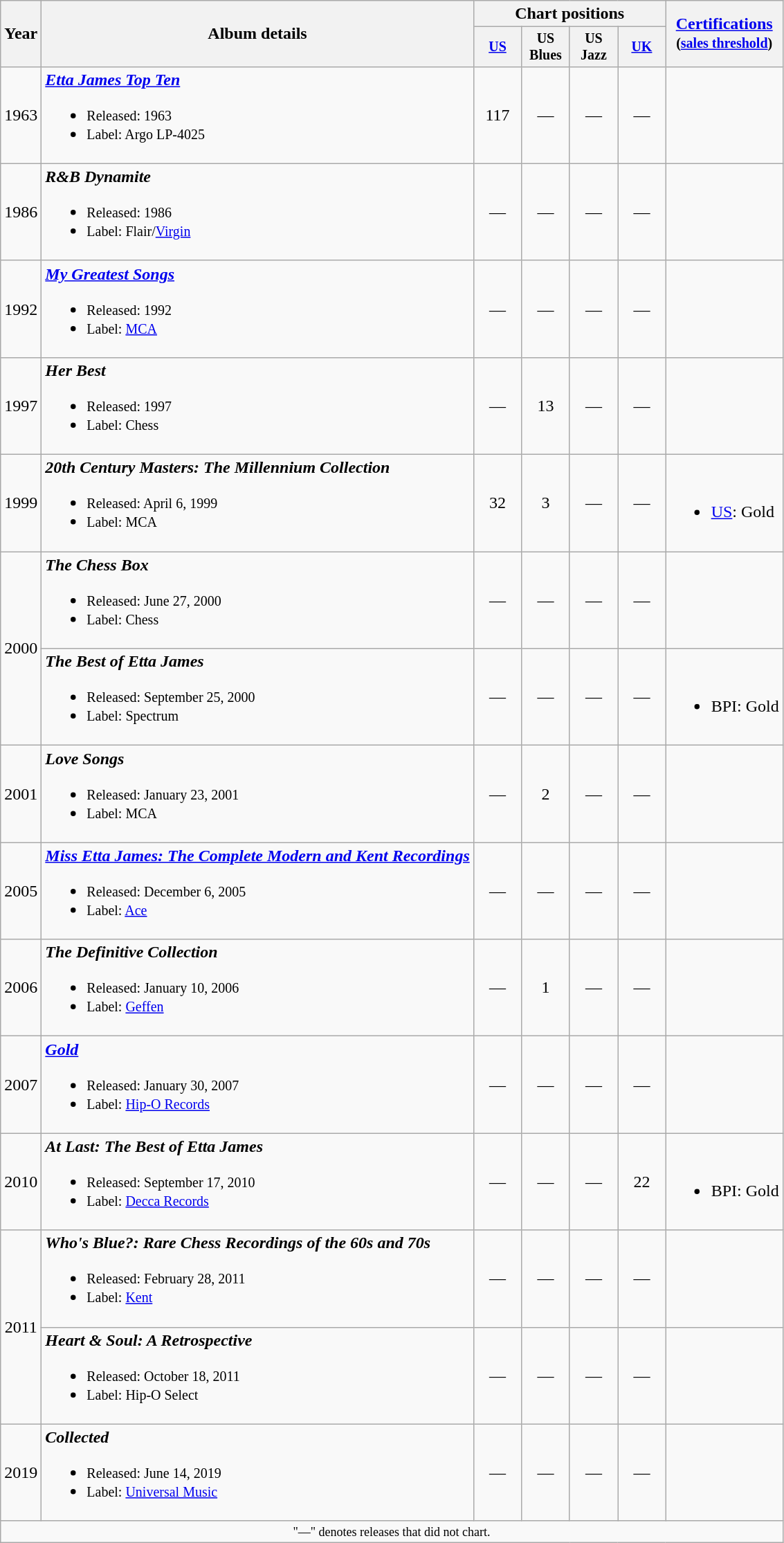<table class="wikitable" style="text-align:center;">
<tr>
<th rowspan="2">Year</th>
<th rowspan="2">Album details</th>
<th colspan="4">Chart positions</th>
<th rowspan="2"><a href='#'>Certifications</a><br><small>(<a href='#'>sales threshold</a>)</small></th>
</tr>
<tr style="font-size:smaller;">
<th width="40"><a href='#'>US</a><br></th>
<th width="40">US Blues<br></th>
<th width="40">US Jazz<br></th>
<th width="40"><a href='#'>UK</a><br></th>
</tr>
<tr>
<td>1963</td>
<td align="left"><strong><em><a href='#'>Etta James Top Ten</a></em></strong><br><ul><li><small>Released: 1963</small></li><li><small>Label: Argo LP-4025</small></li></ul></td>
<td>117</td>
<td>—</td>
<td>—</td>
<td>—</td>
<td></td>
</tr>
<tr>
<td>1986</td>
<td align="left"><strong><em>R&B Dynamite</em></strong><br><ul><li><small>Released: 1986</small></li><li><small>Label: Flair/<a href='#'>Virgin</a></small></li></ul></td>
<td>—</td>
<td>—</td>
<td>—</td>
<td>—</td>
<td></td>
</tr>
<tr>
<td>1992</td>
<td align="left"><strong><em><a href='#'>My Greatest Songs</a></em></strong><br><ul><li><small>Released: 1992</small></li><li><small>Label: <a href='#'>MCA</a></small></li></ul></td>
<td>—</td>
<td>—</td>
<td>—</td>
<td>—</td>
<td></td>
</tr>
<tr>
<td>1997</td>
<td align="left"><strong><em>Her Best</em></strong><br><ul><li><small>Released: 1997</small></li><li><small>Label: Chess</small></li></ul></td>
<td>—</td>
<td>13</td>
<td>—</td>
<td>—</td>
<td></td>
</tr>
<tr>
<td>1999</td>
<td align="left"><strong><em>20th Century Masters: The Millennium Collection</em></strong><br><ul><li><small>Released: April 6, 1999</small></li><li><small>Label: MCA</small></li></ul></td>
<td>32</td>
<td>3</td>
<td>—</td>
<td>—</td>
<td align="left"><br><ul><li><a href='#'>US</a>: Gold</li></ul></td>
</tr>
<tr>
<td rowspan="2">2000</td>
<td align="left"><strong><em>The Chess Box</em></strong><br><ul><li><small>Released: June 27, 2000</small></li><li><small>Label: Chess</small></li></ul></td>
<td>—</td>
<td>—</td>
<td>—</td>
<td>—</td>
<td align="left"></td>
</tr>
<tr>
<td align="left"><strong><em>The Best of Etta James</em></strong><br><ul><li><small>Released: September 25, 2000</small></li><li><small>Label: Spectrum</small></li></ul></td>
<td>—</td>
<td>—</td>
<td>—</td>
<td>—</td>
<td align="left"><br><ul><li>BPI: Gold</li></ul></td>
</tr>
<tr>
<td>2001</td>
<td align="left"><strong><em>Love Songs</em></strong><br><ul><li><small>Released: January 23, 2001</small></li><li><small>Label: MCA</small></li></ul></td>
<td>—</td>
<td>2</td>
<td>—</td>
<td>—</td>
<td></td>
</tr>
<tr>
<td>2005</td>
<td align="left"><strong><em><a href='#'>Miss Etta James: The Complete Modern and Kent Recordings</a></em></strong><br><ul><li><small>Released: December 6, 2005</small></li><li><small>Label: <a href='#'>Ace</a></small></li></ul></td>
<td>—</td>
<td>—</td>
<td>—</td>
<td>—</td>
<td></td>
</tr>
<tr>
<td>2006</td>
<td align="left"><strong><em>The Definitive Collection</em></strong><br><ul><li><small>Released: January 10, 2006</small></li><li><small>Label: <a href='#'>Geffen</a></small></li></ul></td>
<td>—</td>
<td>1</td>
<td>—</td>
<td>—</td>
<td></td>
</tr>
<tr>
<td>2007</td>
<td align="left"><strong><em><a href='#'>Gold</a></em></strong><br><ul><li><small>Released: January 30, 2007</small></li><li><small>Label: <a href='#'>Hip-O Records</a></small></li></ul></td>
<td>—</td>
<td>—</td>
<td>—</td>
<td>—</td>
<td></td>
</tr>
<tr>
<td>2010</td>
<td align="left"><strong><em>At Last: The Best of Etta James</em></strong><br><ul><li><small>Released: September 17, 2010</small></li><li><small>Label: <a href='#'>Decca Records</a></small></li></ul></td>
<td>—</td>
<td>—</td>
<td>—</td>
<td>22</td>
<td><br><ul><li>BPI: Gold</li></ul></td>
</tr>
<tr>
<td rowspan="2">2011</td>
<td align="left"><strong><em>Who's Blue?: Rare Chess Recordings of the 60s and 70s</em></strong><br><ul><li><small>Released: February 28, 2011</small></li><li><small>Label: <a href='#'>Kent</a></small></li></ul></td>
<td>—</td>
<td>—</td>
<td>—</td>
<td>—</td>
<td></td>
</tr>
<tr>
<td align="left"><strong><em>Heart & Soul: A Retrospective</em></strong><br><ul><li><small>Released: October 18, 2011</small></li><li><small>Label: Hip-O Select</small></li></ul></td>
<td>—</td>
<td>—</td>
<td>—</td>
<td>—</td>
<td></td>
</tr>
<tr>
<td>2019</td>
<td align="left"><strong><em>Collected</em></strong><br><ul><li><small>Released: June 14, 2019</small></li><li><small>Label: <a href='#'>Universal Music</a></small></li></ul></td>
<td>—</td>
<td>—</td>
<td>—</td>
<td>—</td>
<td></td>
</tr>
<tr>
<td align="center" colspan="7" style="font-size: 9pt">"—" denotes releases that did not chart.</td>
</tr>
</table>
